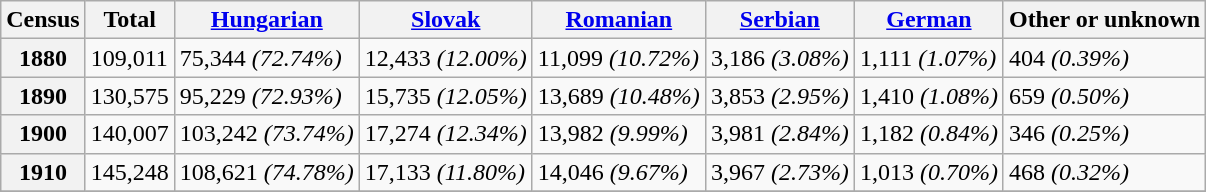<table class="wikitable">
<tr>
<th>Census</th>
<th>Total</th>
<th><a href='#'>Hungarian</a></th>
<th><a href='#'>Slovak</a></th>
<th><a href='#'>Romanian</a></th>
<th><a href='#'>Serbian</a></th>
<th><a href='#'>German</a></th>
<th>Other or unknown</th>
</tr>
<tr>
<th>1880</th>
<td>109,011</td>
<td>75,344 <em>(72.74%)</em></td>
<td>12,433 <em>(12.00%)</em></td>
<td>11,099 <em>(10.72%)</em></td>
<td>3,186 <em>(3.08%)</em></td>
<td>1,111 <em>(1.07%)</em></td>
<td>404 <em>(0.39%)</em></td>
</tr>
<tr>
<th>1890</th>
<td>130,575</td>
<td>95,229 <em>(72.93%)</em></td>
<td>15,735 <em>(12.05%)</em></td>
<td>13,689 <em>(10.48%)</em></td>
<td>3,853 <em>(2.95%)</em></td>
<td>1,410 <em>(1.08%)</em></td>
<td>659 <em>(0.50%)</em></td>
</tr>
<tr>
<th>1900</th>
<td>140,007</td>
<td>103,242 <em>(73.74%)</em></td>
<td>17,274 <em>(12.34%)</em></td>
<td>13,982 <em>(9.99%)</em></td>
<td>3,981 <em>(2.84%)</em></td>
<td>1,182 <em>(0.84%)</em></td>
<td>346 <em>(0.25%)</em></td>
</tr>
<tr>
<th>1910</th>
<td>145,248</td>
<td>108,621 <em>(74.78%)</em></td>
<td>17,133 <em>(11.80%)</em></td>
<td>14,046 <em>(9.67%)</em></td>
<td>3,967 <em>(2.73%)</em></td>
<td>1,013 <em>(0.70%)</em></td>
<td>468 <em>(0.32%)</em></td>
</tr>
<tr>
</tr>
</table>
